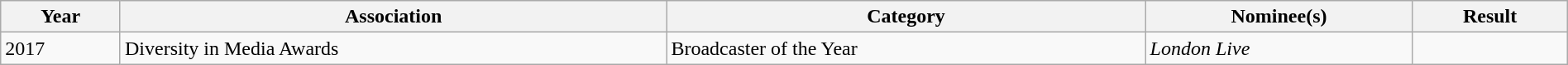<table class="wikitable" width="100%">
<tr>
<th>Year</th>
<th>Association</th>
<th>Category</th>
<th>Nominee(s)</th>
<th>Result</th>
</tr>
<tr>
<td rowspan="1">2017</td>
<td rowspan="1">Diversity in Media Awards</td>
<td>Broadcaster of the Year</td>
<td><em>London Live</em></td>
<td></td>
</tr>
</table>
